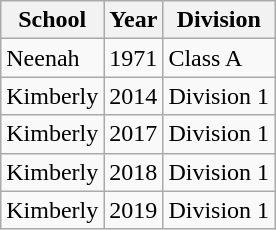<table class="wikitable">
<tr>
<th>School</th>
<th>Year</th>
<th>Division</th>
</tr>
<tr>
<td>Neenah</td>
<td>1971</td>
<td>Class A</td>
</tr>
<tr>
<td>Kimberly</td>
<td>2014</td>
<td>Division 1</td>
</tr>
<tr>
<td>Kimberly</td>
<td>2017</td>
<td>Division 1</td>
</tr>
<tr>
<td>Kimberly</td>
<td>2018</td>
<td>Division 1</td>
</tr>
<tr>
<td>Kimberly</td>
<td>2019</td>
<td>Division 1</td>
</tr>
</table>
